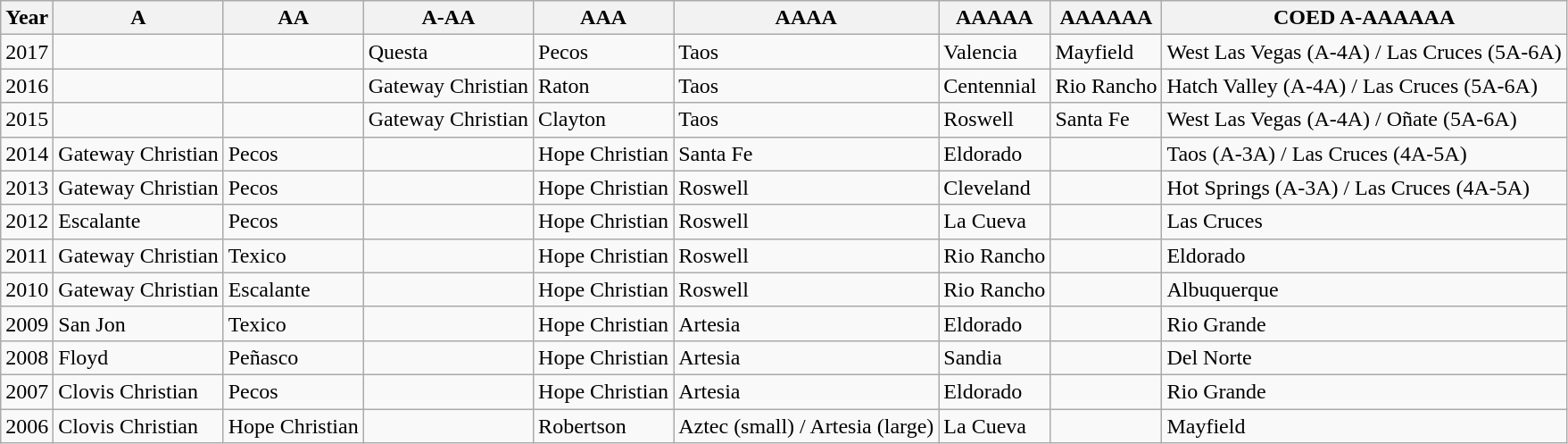<table class="wikitable">
<tr>
<th>Year</th>
<th>A</th>
<th>AA</th>
<th>A-AA</th>
<th>AAA</th>
<th>AAAA</th>
<th>AAAAA</th>
<th>AAAAAA</th>
<th>COED A-AAAAAA</th>
</tr>
<tr>
<td>2017</td>
<td></td>
<td></td>
<td>Questa</td>
<td>Pecos</td>
<td>Taos</td>
<td>Valencia</td>
<td>Mayfield</td>
<td>West Las Vegas (A-4A) / Las Cruces (5A-6A)</td>
</tr>
<tr>
<td>2016</td>
<td></td>
<td></td>
<td>Gateway Christian</td>
<td>Raton</td>
<td>Taos</td>
<td>Centennial</td>
<td>Rio Rancho</td>
<td>Hatch Valley (A-4A) / Las Cruces (5A-6A)</td>
</tr>
<tr>
<td>2015</td>
<td></td>
<td></td>
<td>Gateway Christian</td>
<td>Clayton</td>
<td>Taos</td>
<td>Roswell</td>
<td>Santa Fe</td>
<td>West Las Vegas (A-4A) / Oñate (5A-6A)</td>
</tr>
<tr>
<td>2014</td>
<td>Gateway Christian</td>
<td>Pecos</td>
<td></td>
<td>Hope Christian</td>
<td>Santa Fe</td>
<td>Eldorado</td>
<td></td>
<td>Taos (A-3A) / Las Cruces (4A-5A)</td>
</tr>
<tr>
<td>2013</td>
<td>Gateway Christian</td>
<td>Pecos</td>
<td></td>
<td>Hope Christian</td>
<td>Roswell</td>
<td>Cleveland</td>
<td></td>
<td>Hot Springs (A-3A) / Las Cruces (4A-5A)</td>
</tr>
<tr>
<td>2012</td>
<td>Escalante</td>
<td>Pecos</td>
<td></td>
<td>Hope Christian</td>
<td>Roswell</td>
<td>La Cueva</td>
<td></td>
<td>Las Cruces</td>
</tr>
<tr>
<td>2011</td>
<td>Gateway Christian</td>
<td>Texico</td>
<td></td>
<td>Hope Christian</td>
<td>Roswell</td>
<td>Rio Rancho</td>
<td></td>
<td>Eldorado</td>
</tr>
<tr>
<td>2010</td>
<td>Gateway Christian</td>
<td>Escalante</td>
<td></td>
<td>Hope Christian</td>
<td>Roswell</td>
<td>Rio Rancho</td>
<td></td>
<td>Albuquerque</td>
</tr>
<tr>
<td>2009</td>
<td>San Jon</td>
<td>Texico</td>
<td></td>
<td>Hope Christian</td>
<td>Artesia</td>
<td>Eldorado</td>
<td></td>
<td>Rio Grande</td>
</tr>
<tr>
<td>2008</td>
<td>Floyd</td>
<td>Peñasco</td>
<td></td>
<td>Hope Christian</td>
<td>Artesia</td>
<td>Sandia</td>
<td></td>
<td>Del Norte</td>
</tr>
<tr>
<td>2007</td>
<td>Clovis Christian</td>
<td>Pecos</td>
<td></td>
<td>Hope Christian</td>
<td>Artesia</td>
<td>Eldorado</td>
<td></td>
<td>Rio Grande</td>
</tr>
<tr>
<td>2006</td>
<td>Clovis Christian</td>
<td>Hope Christian</td>
<td></td>
<td>Robertson</td>
<td>Aztec (small) / Artesia (large)</td>
<td>La Cueva</td>
<td></td>
<td>Mayfield</td>
</tr>
</table>
